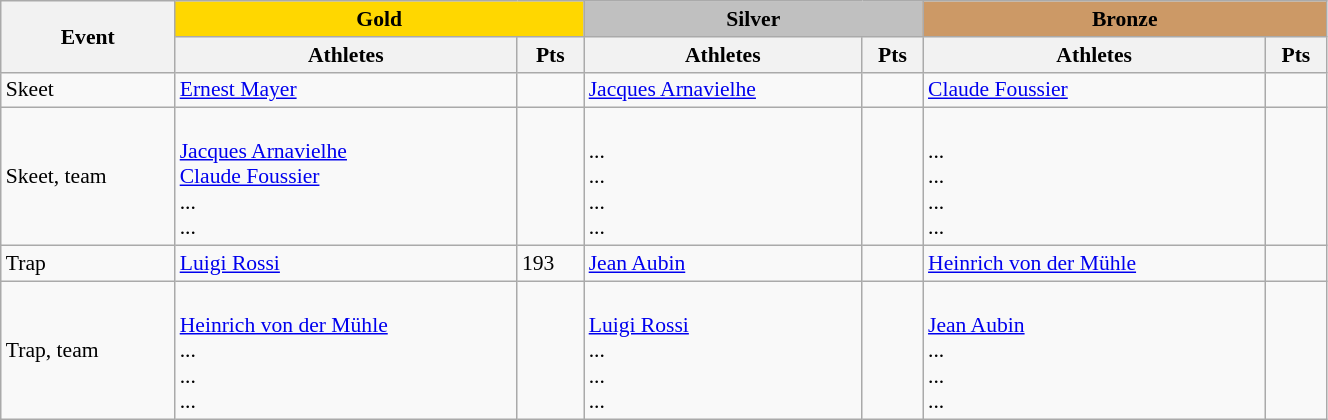<table class="wikitable" width=70% style="font-size:90%; text-align:left;">
<tr align=center>
<th rowspan=2>Event</th>
<td colspan=2 bgcolor=gold><strong>Gold</strong></td>
<td colspan=2 bgcolor=silver><strong>Silver</strong></td>
<td colspan=2 bgcolor=cc9966><strong>Bronze</strong></td>
</tr>
<tr>
<th>Athletes</th>
<th>Pts</th>
<th>Athletes</th>
<th>Pts</th>
<th>Athletes</th>
<th>Pts</th>
</tr>
<tr>
<td>Skeet</td>
<td> <a href='#'>Ernest Mayer</a></td>
<td></td>
<td> <a href='#'>Jacques Arnavielhe</a></td>
<td></td>
<td> <a href='#'>Claude Foussier</a></td>
<td></td>
</tr>
<tr>
<td>Skeet, team</td>
<td><br><a href='#'>Jacques Arnavielhe</a><br><a href='#'>Claude Foussier</a><br>...<br>...</td>
<td></td>
<td><br>...<br>...<br>...<br>...</td>
<td></td>
<td><br>...<br>...<br>...<br>...</td>
<td></td>
</tr>
<tr>
<td>Trap</td>
<td> <a href='#'>Luigi Rossi</a></td>
<td>193</td>
<td> <a href='#'>Jean Aubin</a></td>
<td></td>
<td> <a href='#'>Heinrich von der Mühle</a></td>
<td></td>
</tr>
<tr>
<td>Trap, team</td>
<td><br><a href='#'>Heinrich von der Mühle</a><br>...<br>...<br>...</td>
<td></td>
<td><br><a href='#'>Luigi Rossi</a><br>...<br>...<br>...</td>
<td></td>
<td><br><a href='#'>Jean Aubin</a><br>...<br>...<br>...</td>
<td></td>
</tr>
</table>
